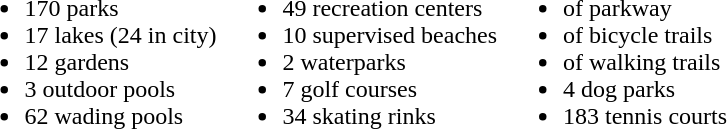<table>
<tr valign="top">
<td><br><ul><li>170 parks</li><li>17 lakes (24 in city)</li><li>12 gardens</li><li>3 outdoor pools</li><li>62 wading pools</li></ul></td>
<td><br><ul><li>49 recreation centers</li><li>10 supervised beaches</li><li>2 waterparks</li><li>7 golf courses</li><li>34 skating rinks</li></ul></td>
<td><br><ul><li> of parkway</li><li> of bicycle trails</li><li> of walking trails</li><li>4 dog parks</li><li>183 tennis courts</li></ul></td>
</tr>
</table>
